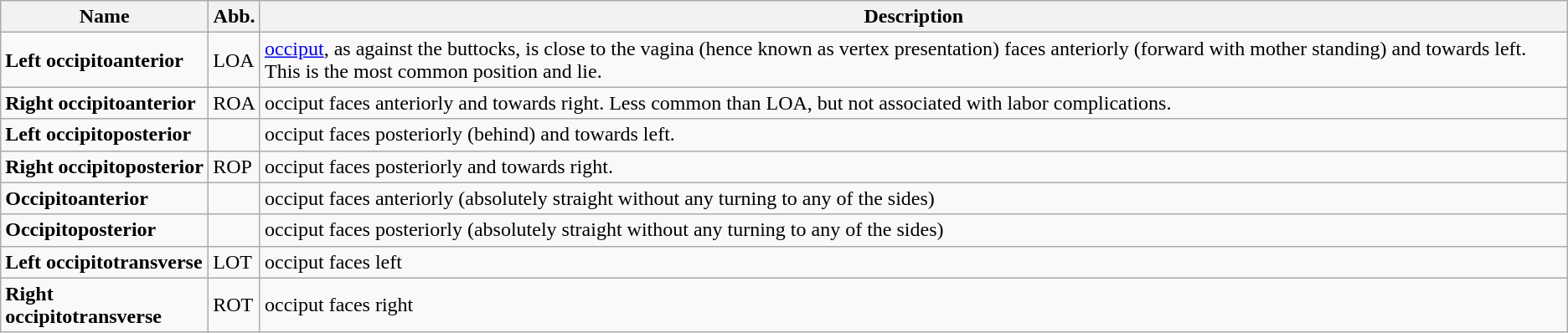<table class="wikitable">
<tr>
<th>Name</th>
<th>Abb.</th>
<th>Description</th>
</tr>
<tr>
<td><strong>Left occipitoanterior</strong></td>
<td>LOA</td>
<td><a href='#'>occiput</a>, as against the buttocks, is close to the vagina (hence known as vertex presentation) faces anteriorly (forward with mother standing) and towards left. This is the most common position and lie.</td>
</tr>
<tr>
<td><strong>Right occipitoanterior</strong></td>
<td>ROA</td>
<td>occiput faces anteriorly and towards right. Less common than LOA, but not associated with labor complications.</td>
</tr>
<tr>
<td><strong>Left occipitoposterior</strong></td>
<td></td>
<td>occiput faces posteriorly (behind) and towards left.</td>
</tr>
<tr>
<td><strong>Right occipitoposterior</strong></td>
<td>ROP</td>
<td>occiput faces posteriorly and towards right.</td>
</tr>
<tr>
<td><strong>Occipitoanterior</strong></td>
<td></td>
<td>occiput faces anteriorly (absolutely straight without any turning to any of the sides)</td>
</tr>
<tr>
<td><strong>Occipitoposterior</strong></td>
<td></td>
<td>occiput faces posteriorly (absolutely straight without any turning to any of the sides)</td>
</tr>
<tr>
<td><strong>Left occipitotransverse</strong></td>
<td>LOT</td>
<td>occiput faces left</td>
</tr>
<tr>
<td><strong>Right occipitotransverse</strong></td>
<td>ROT</td>
<td>occiput faces right</td>
</tr>
</table>
